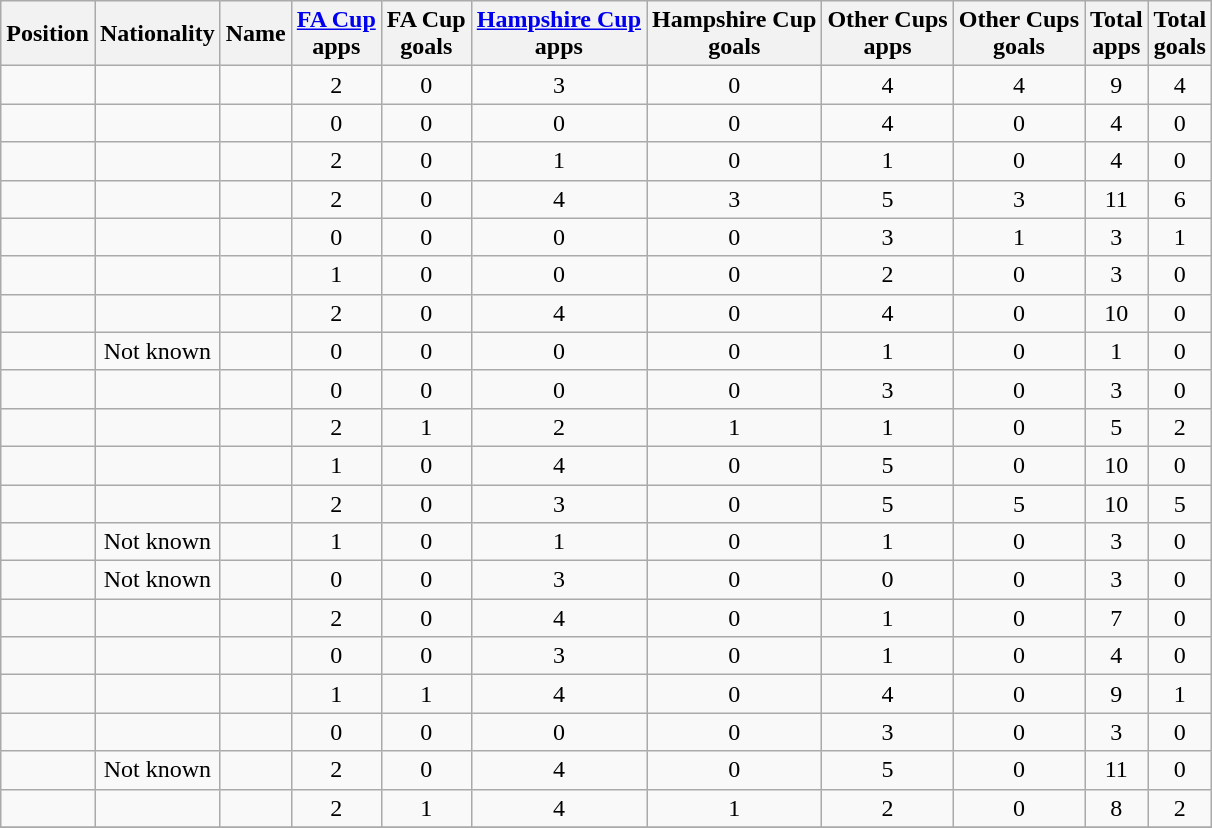<table class="wikitable sortable" style="text-align:center">
<tr>
<th>Position</th>
<th>Nationality</th>
<th>Name</th>
<th><a href='#'>FA Cup</a><br>apps</th>
<th>FA Cup<br>goals</th>
<th><a href='#'>Hampshire Cup</a><br>apps</th>
<th>Hampshire Cup<br>goals</th>
<th>Other Cups<br>apps</th>
<th>Other Cups<br>goals</th>
<th>Total<br>apps</th>
<th>Total<br>goals</th>
</tr>
<tr>
<td></td>
<td></td>
<td align="left"></td>
<td>2</td>
<td>0</td>
<td>3</td>
<td>0</td>
<td>4</td>
<td>4</td>
<td>9</td>
<td>4</td>
</tr>
<tr>
<td></td>
<td></td>
<td align="left"></td>
<td>0</td>
<td>0</td>
<td>0</td>
<td>0</td>
<td>4</td>
<td>0</td>
<td>4</td>
<td>0</td>
</tr>
<tr>
<td></td>
<td></td>
<td align="left"></td>
<td>2</td>
<td>0</td>
<td>1</td>
<td>0</td>
<td>1</td>
<td>0</td>
<td>4</td>
<td>0</td>
</tr>
<tr>
<td></td>
<td></td>
<td align="left"></td>
<td>2</td>
<td>0</td>
<td>4</td>
<td>3</td>
<td>5</td>
<td>3</td>
<td>11</td>
<td>6</td>
</tr>
<tr>
<td></td>
<td></td>
<td align="left"></td>
<td>0</td>
<td>0</td>
<td>0</td>
<td>0</td>
<td>3</td>
<td>1</td>
<td>3</td>
<td>1</td>
</tr>
<tr>
<td></td>
<td></td>
<td align="left"></td>
<td>1</td>
<td>0</td>
<td>0</td>
<td>0</td>
<td>2</td>
<td>0</td>
<td>3</td>
<td>0</td>
</tr>
<tr>
<td></td>
<td></td>
<td align="left"></td>
<td>2</td>
<td>0</td>
<td>4</td>
<td>0</td>
<td>4</td>
<td>0</td>
<td>10</td>
<td>0</td>
</tr>
<tr>
<td></td>
<td>Not known</td>
<td align="left"></td>
<td>0</td>
<td>0</td>
<td>0</td>
<td>0</td>
<td>1</td>
<td>0</td>
<td>1</td>
<td>0</td>
</tr>
<tr>
<td></td>
<td></td>
<td align="left"></td>
<td>0</td>
<td>0</td>
<td>0</td>
<td>0</td>
<td>3</td>
<td>0</td>
<td>3</td>
<td>0</td>
</tr>
<tr>
<td></td>
<td></td>
<td align="left"></td>
<td>2</td>
<td>1</td>
<td>2</td>
<td>1</td>
<td>1</td>
<td>0</td>
<td>5</td>
<td>2</td>
</tr>
<tr>
<td></td>
<td></td>
<td align="left"></td>
<td>1</td>
<td>0</td>
<td>4</td>
<td>0</td>
<td>5</td>
<td>0</td>
<td>10</td>
<td>0</td>
</tr>
<tr>
<td></td>
<td></td>
<td align="left"></td>
<td>2</td>
<td>0</td>
<td>3</td>
<td>0</td>
<td>5</td>
<td>5</td>
<td>10</td>
<td>5</td>
</tr>
<tr>
<td></td>
<td>Not known</td>
<td align="left"></td>
<td>1</td>
<td>0</td>
<td>1</td>
<td>0</td>
<td>1</td>
<td>0</td>
<td>3</td>
<td>0</td>
</tr>
<tr>
<td></td>
<td>Not known</td>
<td align="left"></td>
<td>0</td>
<td>0</td>
<td>3</td>
<td>0</td>
<td>0</td>
<td>0</td>
<td>3</td>
<td>0</td>
</tr>
<tr>
<td></td>
<td></td>
<td align="left"></td>
<td>2</td>
<td>0</td>
<td>4</td>
<td>0</td>
<td>1</td>
<td>0</td>
<td>7</td>
<td>0</td>
</tr>
<tr>
<td></td>
<td></td>
<td align="left"></td>
<td>0</td>
<td>0</td>
<td>3</td>
<td>0</td>
<td>1</td>
<td>0</td>
<td>4</td>
<td>0</td>
</tr>
<tr>
<td></td>
<td></td>
<td align="left"></td>
<td>1</td>
<td>1</td>
<td>4</td>
<td>0</td>
<td>4</td>
<td>0</td>
<td>9</td>
<td>1</td>
</tr>
<tr>
<td></td>
<td></td>
<td align="left"></td>
<td>0</td>
<td>0</td>
<td>0</td>
<td>0</td>
<td>3</td>
<td>0</td>
<td>3</td>
<td>0</td>
</tr>
<tr>
<td></td>
<td>Not known</td>
<td align="left"></td>
<td>2</td>
<td>0</td>
<td>4</td>
<td>0</td>
<td>5</td>
<td>0</td>
<td>11</td>
<td>0</td>
</tr>
<tr>
<td></td>
<td></td>
<td align="left"></td>
<td>2</td>
<td>1</td>
<td>4</td>
<td>1</td>
<td>2</td>
<td>0</td>
<td>8</td>
<td>2</td>
</tr>
<tr>
</tr>
</table>
